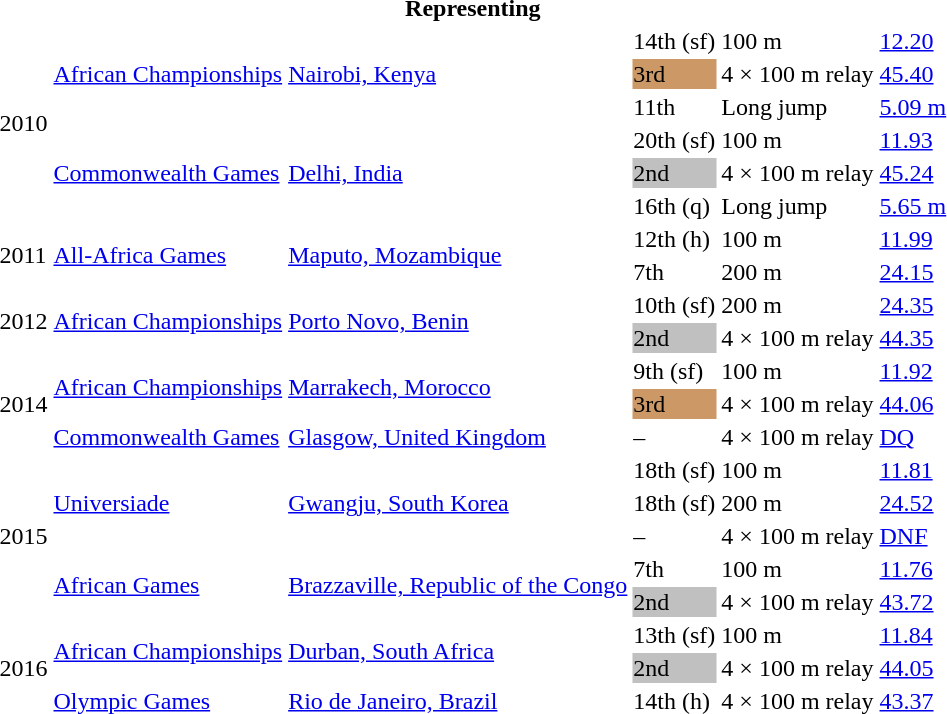<table>
<tr>
<th colspan="6">Representing </th>
</tr>
<tr>
<td rowspan=6>2010</td>
<td rowspan=3><a href='#'>African Championships</a></td>
<td rowspan=3><a href='#'>Nairobi, Kenya</a></td>
<td>14th (sf)</td>
<td>100 m</td>
<td><a href='#'>12.20</a></td>
</tr>
<tr>
<td bgcolor=cc9966>3rd</td>
<td>4 × 100 m relay</td>
<td><a href='#'>45.40</a></td>
</tr>
<tr>
<td>11th</td>
<td>Long jump</td>
<td><a href='#'>5.09 m</a></td>
</tr>
<tr>
<td rowspan=3><a href='#'>Commonwealth Games</a></td>
<td rowspan=3><a href='#'>Delhi, India</a></td>
<td>20th (sf)</td>
<td>100 m</td>
<td><a href='#'>11.93</a></td>
</tr>
<tr>
<td bgcolor=silver>2nd</td>
<td>4 × 100 m relay</td>
<td><a href='#'>45.24</a></td>
</tr>
<tr>
<td>16th (q)</td>
<td>Long jump</td>
<td><a href='#'>5.65 m</a></td>
</tr>
<tr>
<td rowspan=2>2011</td>
<td rowspan=2><a href='#'>All-Africa Games</a></td>
<td rowspan=2><a href='#'>Maputo, Mozambique</a></td>
<td>12th (h)</td>
<td>100 m</td>
<td><a href='#'>11.99</a></td>
</tr>
<tr>
<td>7th</td>
<td>200 m</td>
<td><a href='#'>24.15</a></td>
</tr>
<tr>
<td rowspan=2>2012</td>
<td rowspan=2><a href='#'>African Championships</a></td>
<td rowspan=2><a href='#'>Porto Novo, Benin</a></td>
<td>10th (sf)</td>
<td>200 m</td>
<td><a href='#'>24.35</a></td>
</tr>
<tr>
<td bgcolor=silver>2nd</td>
<td>4 × 100 m relay</td>
<td><a href='#'>44.35</a></td>
</tr>
<tr>
<td rowspan=3>2014</td>
<td rowspan=2><a href='#'>African Championships</a></td>
<td rowspan=2><a href='#'>Marrakech, Morocco</a></td>
<td>9th (sf)</td>
<td>100 m</td>
<td><a href='#'>11.92</a></td>
</tr>
<tr>
<td bgcolor=cc9966>3rd</td>
<td>4 × 100 m relay</td>
<td><a href='#'>44.06</a></td>
</tr>
<tr>
<td><a href='#'>Commonwealth Games</a></td>
<td><a href='#'>Glasgow, United Kingdom</a></td>
<td>–</td>
<td>4 × 100 m relay</td>
<td><a href='#'>DQ</a></td>
</tr>
<tr>
<td rowspan=5>2015</td>
<td rowspan=3><a href='#'>Universiade</a></td>
<td rowspan=3><a href='#'>Gwangju, South Korea</a></td>
<td>18th (sf)</td>
<td>100 m</td>
<td><a href='#'>11.81</a></td>
</tr>
<tr>
<td>18th (sf)</td>
<td>200 m</td>
<td><a href='#'>24.52</a></td>
</tr>
<tr>
<td>–</td>
<td>4 × 100 m relay</td>
<td><a href='#'>DNF</a></td>
</tr>
<tr>
<td rowspan=2><a href='#'>African Games</a></td>
<td rowspan=2><a href='#'>Brazzaville, Republic of the Congo</a></td>
<td>7th</td>
<td>100 m</td>
<td><a href='#'>11.76</a></td>
</tr>
<tr>
<td bgcolor=silver>2nd</td>
<td>4 × 100 m relay</td>
<td><a href='#'>43.72</a></td>
</tr>
<tr>
<td rowspan=3>2016</td>
<td rowspan=2><a href='#'>African Championships</a></td>
<td rowspan=2><a href='#'>Durban, South Africa</a></td>
<td>13th (sf)</td>
<td>100 m</td>
<td><a href='#'>11.84</a></td>
</tr>
<tr>
<td bgcolor=silver>2nd</td>
<td>4 × 100 m relay</td>
<td><a href='#'>44.05</a></td>
</tr>
<tr>
<td><a href='#'>Olympic Games</a></td>
<td><a href='#'>Rio de Janeiro, Brazil</a></td>
<td>14th (h)</td>
<td>4 × 100 m relay</td>
<td><a href='#'>43.37</a></td>
</tr>
</table>
